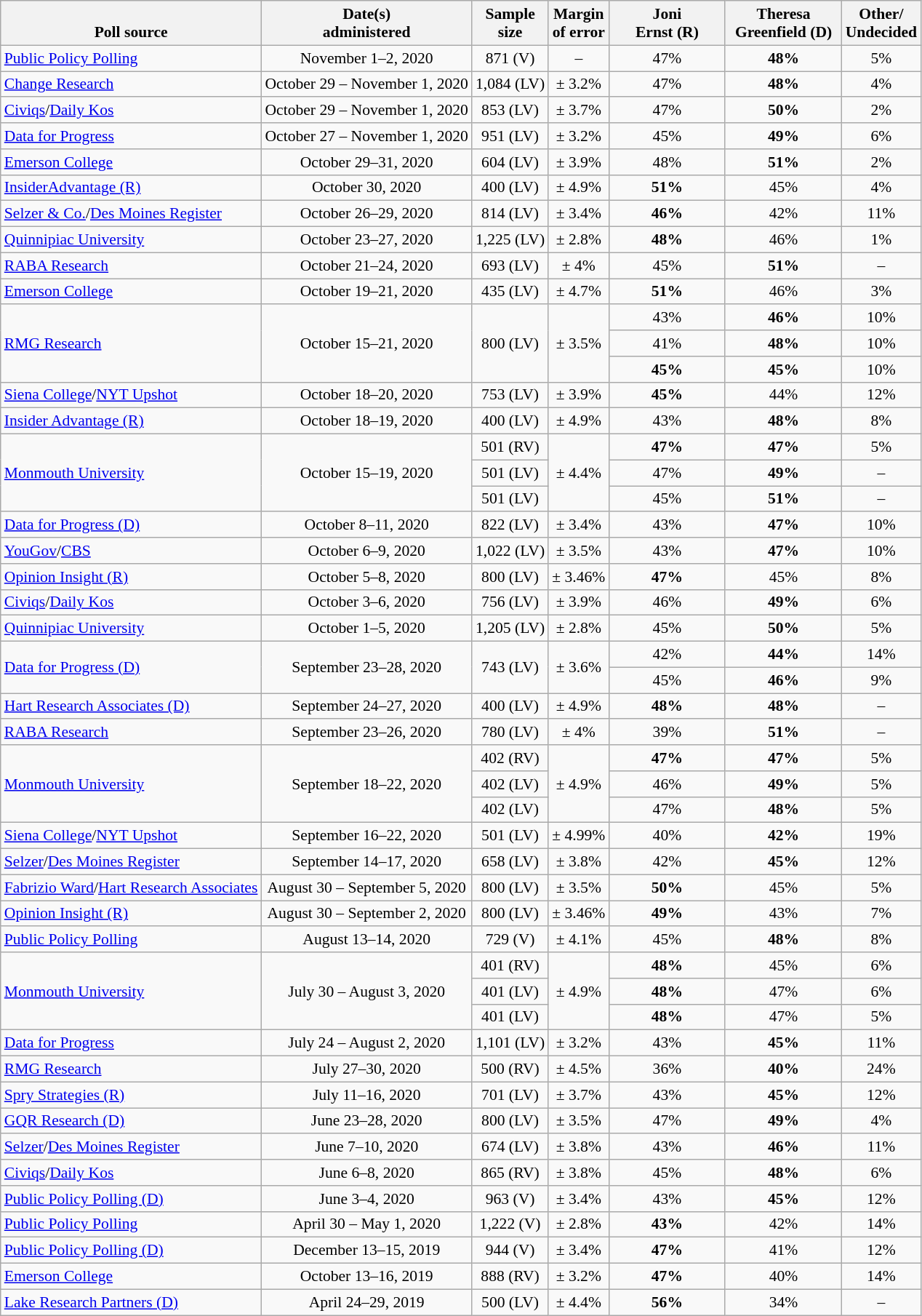<table class="wikitable" style="font-size:90%;text-align:center;">
<tr valign=bottom>
<th>Poll source</th>
<th>Date(s)<br>administered</th>
<th>Sample<br>size</th>
<th>Margin<br>of error</th>
<th style="width:100px;">Joni<br>Ernst (R)</th>
<th style="width:100px;">Theresa<br>Greenfield (D)</th>
<th>Other/<br>Undecided</th>
</tr>
<tr>
<td style="text-align:left;"><a href='#'>Public Policy Polling</a></td>
<td>November 1–2, 2020</td>
<td>871 (V)</td>
<td>–</td>
<td>47%</td>
<td><strong>48%</strong></td>
<td>5%</td>
</tr>
<tr>
<td style="text-align:left;"><a href='#'>Change Research</a></td>
<td>October 29 – November 1, 2020</td>
<td>1,084 (LV)</td>
<td>± 3.2%</td>
<td>47%</td>
<td><strong>48%</strong></td>
<td>4%</td>
</tr>
<tr>
<td style="text-align:left;"><a href='#'>Civiqs</a>/<a href='#'>Daily Kos</a></td>
<td>October 29 – November 1, 2020</td>
<td>853 (LV)</td>
<td>± 3.7%</td>
<td>47%</td>
<td><strong>50%</strong></td>
<td>2%</td>
</tr>
<tr>
<td style="text-align:left;"><a href='#'>Data for Progress</a></td>
<td>October 27 – November 1, 2020</td>
<td>951 (LV)</td>
<td>± 3.2%</td>
<td>45%</td>
<td><strong>49%</strong></td>
<td>6%</td>
</tr>
<tr>
<td style="text-align:left;"><a href='#'>Emerson College</a></td>
<td>October 29–31, 2020</td>
<td>604 (LV)</td>
<td>± 3.9%</td>
<td>48%</td>
<td><strong>51%</strong></td>
<td>2%</td>
</tr>
<tr>
<td style="text-align:left;"><a href='#'>InsiderAdvantage (R)</a></td>
<td>October 30, 2020</td>
<td>400 (LV)</td>
<td>± 4.9%</td>
<td><strong>51%</strong></td>
<td>45%</td>
<td>4%</td>
</tr>
<tr>
<td style="text-align:left;"><a href='#'>Selzer & Co.</a>/<a href='#'>Des Moines Register</a></td>
<td>October 26–29, 2020</td>
<td>814 (LV)</td>
<td>± 3.4%</td>
<td><strong>46%</strong></td>
<td>42%</td>
<td>11%</td>
</tr>
<tr>
<td style="text-align:left;"><a href='#'>Quinnipiac University</a></td>
<td>October 23–27, 2020</td>
<td>1,225 (LV)</td>
<td>± 2.8%</td>
<td><strong>48%</strong></td>
<td>46%</td>
<td>1%</td>
</tr>
<tr>
<td style="text-align:left;"><a href='#'>RABA Research</a></td>
<td>October 21–24, 2020</td>
<td>693 (LV)</td>
<td>± 4%</td>
<td>45%</td>
<td><strong>51%</strong></td>
<td>–</td>
</tr>
<tr>
<td style="text-align:left;"><a href='#'>Emerson College</a></td>
<td>October 19–21, 2020</td>
<td>435 (LV)</td>
<td>± 4.7%</td>
<td><strong>51%</strong></td>
<td>46%</td>
<td>3%</td>
</tr>
<tr>
<td rowspan=3 style="text-align:left;"><a href='#'>RMG Research</a></td>
<td rowspan=3>October 15–21, 2020</td>
<td rowspan=3>800 (LV)</td>
<td rowspan=3>± 3.5%</td>
<td>43%</td>
<td><strong>46%</strong></td>
<td>10%</td>
</tr>
<tr>
<td>41%</td>
<td><strong>48%</strong></td>
<td>10%</td>
</tr>
<tr>
<td><strong>45%</strong></td>
<td><strong>45%</strong></td>
<td>10%</td>
</tr>
<tr>
<td style="text-align:left;"><a href='#'>Siena College</a>/<a href='#'>NYT Upshot</a></td>
<td>October 18–20, 2020</td>
<td>753 (LV)</td>
<td>± 3.9%</td>
<td><strong>45%</strong></td>
<td>44%</td>
<td>12%</td>
</tr>
<tr>
<td style="text-align:left;"><a href='#'>Insider Advantage (R)</a></td>
<td>October 18–19, 2020</td>
<td>400 (LV)</td>
<td>± 4.9%</td>
<td>43%</td>
<td><strong>48%</strong></td>
<td>8%</td>
</tr>
<tr>
<td rowspan=3 style="text-align:left;"><a href='#'>Monmouth University</a></td>
<td rowspan=3>October 15–19, 2020</td>
<td>501 (RV)</td>
<td rowspan=3>± 4.4%</td>
<td><strong>47%</strong></td>
<td><strong>47%</strong></td>
<td>5%</td>
</tr>
<tr>
<td>501 (LV)</td>
<td>47%</td>
<td><strong>49%</strong></td>
<td>–</td>
</tr>
<tr>
<td>501 (LV)</td>
<td>45%</td>
<td><strong>51%</strong></td>
<td>–</td>
</tr>
<tr>
<td style="text-align:left;"><a href='#'>Data for Progress (D)</a></td>
<td>October 8–11, 2020</td>
<td>822 (LV)</td>
<td>± 3.4%</td>
<td>43%</td>
<td><strong>47%</strong></td>
<td>10%</td>
</tr>
<tr>
<td style="text-align:left;"><a href='#'>YouGov</a>/<a href='#'>CBS</a></td>
<td>October 6–9, 2020</td>
<td>1,022 (LV)</td>
<td>± 3.5%</td>
<td>43%</td>
<td><strong>47%</strong></td>
<td>10%</td>
</tr>
<tr>
<td style="text-align:left;"><a href='#'>Opinion Insight (R)</a></td>
<td>October 5–8, 2020</td>
<td>800 (LV)</td>
<td>± 3.46%</td>
<td><strong>47%</strong></td>
<td>45%</td>
<td>8%</td>
</tr>
<tr>
<td style="text-align:left;"><a href='#'>Civiqs</a>/<a href='#'>Daily Kos</a></td>
<td>October 3–6, 2020</td>
<td>756 (LV)</td>
<td>± 3.9%</td>
<td>46%</td>
<td><strong>49%</strong></td>
<td>6%</td>
</tr>
<tr>
<td style="text-align:left;"><a href='#'>Quinnipiac University</a></td>
<td>October 1–5, 2020</td>
<td>1,205 (LV)</td>
<td>± 2.8%</td>
<td>45%</td>
<td><strong>50%</strong></td>
<td>5%</td>
</tr>
<tr>
<td rowspan=2 style="text-align:left;"><a href='#'>Data for Progress (D)</a></td>
<td rowspan=2>September 23–28, 2020</td>
<td rowspan=2>743 (LV)</td>
<td rowspan=2>± 3.6%</td>
<td>42%</td>
<td><strong>44%</strong></td>
<td>14%</td>
</tr>
<tr>
<td>45%</td>
<td><strong>46%</strong></td>
<td>9%</td>
</tr>
<tr>
<td style="text-align:left;"><a href='#'>Hart Research Associates (D)</a></td>
<td>September 24–27, 2020</td>
<td>400 (LV)</td>
<td>± 4.9%</td>
<td><strong>48%</strong></td>
<td><strong>48%</strong></td>
<td>–</td>
</tr>
<tr>
<td style="text-align:left;"><a href='#'>RABA Research</a></td>
<td>September 23–26, 2020</td>
<td>780 (LV)</td>
<td>± 4%</td>
<td>39%</td>
<td><strong>51%</strong></td>
<td>–</td>
</tr>
<tr>
<td rowspan=3 style="text-align:left;"><a href='#'>Monmouth University</a></td>
<td rowspan=3>September 18–22, 2020</td>
<td>402 (RV)</td>
<td rowspan=3>± 4.9%</td>
<td><strong>47%</strong></td>
<td><strong>47%</strong></td>
<td>5%</td>
</tr>
<tr>
<td>402 (LV)</td>
<td>46%</td>
<td><strong>49%</strong></td>
<td>5%</td>
</tr>
<tr>
<td>402 (LV)</td>
<td>47%</td>
<td><strong>48%</strong></td>
<td>5%</td>
</tr>
<tr>
<td style="text-align:left;"><a href='#'>Siena College</a>/<a href='#'>NYT Upshot</a></td>
<td>September 16–22, 2020</td>
<td>501 (LV)</td>
<td>± 4.99%</td>
<td>40%</td>
<td><strong>42%</strong></td>
<td>19%</td>
</tr>
<tr>
<td style="text-align:left;"><a href='#'>Selzer</a>/<a href='#'>Des Moines Register</a></td>
<td>September 14–17, 2020</td>
<td>658 (LV)</td>
<td>± 3.8%</td>
<td>42%</td>
<td><strong>45%</strong></td>
<td>12%</td>
</tr>
<tr>
<td style="text-align:left;"><a href='#'>Fabrizio Ward</a>/<a href='#'>Hart Research Associates</a></td>
<td>August 30 – September 5, 2020</td>
<td>800 (LV)</td>
<td>± 3.5%</td>
<td><strong>50%</strong></td>
<td>45%</td>
<td>5%</td>
</tr>
<tr>
<td style="text-align:left;"><a href='#'>Opinion Insight (R)</a></td>
<td>August 30 – September 2, 2020</td>
<td>800 (LV)</td>
<td>± 3.46%</td>
<td><strong>49%</strong></td>
<td>43%</td>
<td>7%</td>
</tr>
<tr>
<td style="text-align:left;"><a href='#'>Public Policy Polling</a></td>
<td>August 13–14, 2020</td>
<td>729 (V)</td>
<td>± 4.1%</td>
<td>45%</td>
<td><strong>48%</strong></td>
<td>8%</td>
</tr>
<tr>
<td rowspan=3 style="text-align:left;"><a href='#'>Monmouth University</a></td>
<td rowspan=3>July 30 – August 3, 2020</td>
<td>401 (RV)</td>
<td rowspan=3>± 4.9%</td>
<td><strong>48%</strong></td>
<td>45%</td>
<td>6%</td>
</tr>
<tr>
<td>401 (LV)</td>
<td><strong>48%</strong></td>
<td>47%</td>
<td>6%</td>
</tr>
<tr>
<td>401 (LV)</td>
<td><strong>48%</strong></td>
<td>47%</td>
<td>5%</td>
</tr>
<tr>
<td style="text-align:left;"><a href='#'>Data for Progress</a></td>
<td>July 24 – August 2, 2020</td>
<td>1,101 (LV)</td>
<td>± 3.2%</td>
<td>43%</td>
<td><strong>45%</strong></td>
<td>11%</td>
</tr>
<tr>
<td style="text-align:left;"><a href='#'>RMG Research</a></td>
<td>July 27–30, 2020</td>
<td>500 (RV)</td>
<td>± 4.5%</td>
<td>36%</td>
<td><strong>40%</strong></td>
<td>24%</td>
</tr>
<tr>
<td style="text-align:left;"><a href='#'>Spry Strategies (R)</a></td>
<td>July 11–16, 2020</td>
<td>701 (LV)</td>
<td>± 3.7%</td>
<td>43%</td>
<td><strong>45%</strong></td>
<td>12%</td>
</tr>
<tr>
<td style="text-align:left;"><a href='#'>GQR Research (D)</a></td>
<td>June 23–28, 2020</td>
<td>800 (LV)</td>
<td>± 3.5%</td>
<td>47%</td>
<td><strong>49%</strong></td>
<td>4%</td>
</tr>
<tr>
<td style="text-align:left;"><a href='#'>Selzer</a>/<a href='#'>Des Moines Register</a></td>
<td>June 7–10, 2020</td>
<td>674 (LV)</td>
<td>± 3.8%</td>
<td>43%</td>
<td><strong>46%</strong></td>
<td>11%</td>
</tr>
<tr>
<td style="text-align:left;"><a href='#'>Civiqs</a>/<a href='#'>Daily Kos</a></td>
<td>June 6–8, 2020</td>
<td>865 (RV)</td>
<td>± 3.8%</td>
<td>45%</td>
<td><strong>48%</strong></td>
<td>6%</td>
</tr>
<tr>
<td style="text-align:left;"><a href='#'>Public Policy Polling (D)</a></td>
<td>June 3–4, 2020</td>
<td>963 (V)</td>
<td>± 3.4%</td>
<td>43%</td>
<td><strong>45%</strong></td>
<td>12%</td>
</tr>
<tr>
<td style="text-align:left;"><a href='#'>Public Policy Polling</a></td>
<td>April 30 – May 1, 2020</td>
<td>1,222 (V)</td>
<td>± 2.8%</td>
<td><strong>43%</strong></td>
<td>42%</td>
<td>14%</td>
</tr>
<tr>
<td style="text-align:left;"><a href='#'>Public Policy Polling (D)</a></td>
<td>December 13–15, 2019</td>
<td>944 (V)</td>
<td>± 3.4%</td>
<td><strong>47%</strong></td>
<td>41%</td>
<td>12%</td>
</tr>
<tr>
<td style="text-align:left;"><a href='#'>Emerson College</a></td>
<td>October 13–16, 2019</td>
<td>888 (RV)</td>
<td>± 3.2%</td>
<td><strong>47%</strong></td>
<td>40%</td>
<td>14%</td>
</tr>
<tr>
<td style="text-align:left;"><a href='#'>Lake Research Partners (D)</a></td>
<td>April 24–29, 2019</td>
<td>500 (LV)</td>
<td>± 4.4%</td>
<td><strong>56%</strong></td>
<td>34%</td>
<td>–</td>
</tr>
</table>
